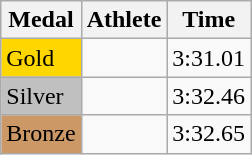<table class="wikitable">
<tr>
<th>Medal</th>
<th>Athlete</th>
<th>Time</th>
</tr>
<tr>
<td bgcolor="gold">Gold</td>
<td></td>
<td>3:31.01</td>
</tr>
<tr>
<td bgcolor="silver">Silver</td>
<td></td>
<td>3:32.46</td>
</tr>
<tr>
<td bgcolor="CC9966">Bronze</td>
<td></td>
<td>3:32.65</td>
</tr>
</table>
